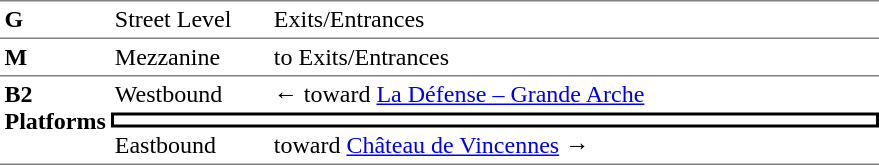<table border=0 cellspacing=0 cellpadding=3>
<tr>
<td style="border-top:solid 1px gray;" width=50 valign=top><strong>G</strong></td>
<td style="border-top:solid 1px gray;" width=100 valign=top>Street Level</td>
<td style="border-top:solid 1px gray;" width=400 valign=top>Exits/Entrances</td>
</tr>
<tr>
<td style="border-top:solid 1px gray;" width=50 valign=top><strong>M</strong></td>
<td style="border-top:solid 1px gray;" width=100 valign=top>Mezzanine</td>
<td style="border-top:solid 1px gray;" width=400 valign=top>to Exits/Entrances</td>
</tr>
<tr>
<td style="border-bottom:solid 1px gray;border-top:solid 1px gray;" width=50 rowspan=3 valign=top><strong>B2<br>Platforms</strong></td>
<td style="border-top:solid 1px gray;" width=100>Westbound</td>
<td style="border-top:solid 1px gray;" width=390>←   toward <a href='#'>La Défense – Grande Arche</a> </td>
</tr>
<tr>
<td style="border-top:solid 2px black;border-right:solid 2px black;border-left:solid 2px black;border-bottom:solid 2px black;text-align:center;" colspan=2></td>
</tr>
<tr>
<td style="border-bottom:solid 1px gray;">Eastbound</td>
<td style="border-bottom:solid 1px gray;">   toward <a href='#'>Château de Vincennes</a> →</td>
</tr>
</table>
